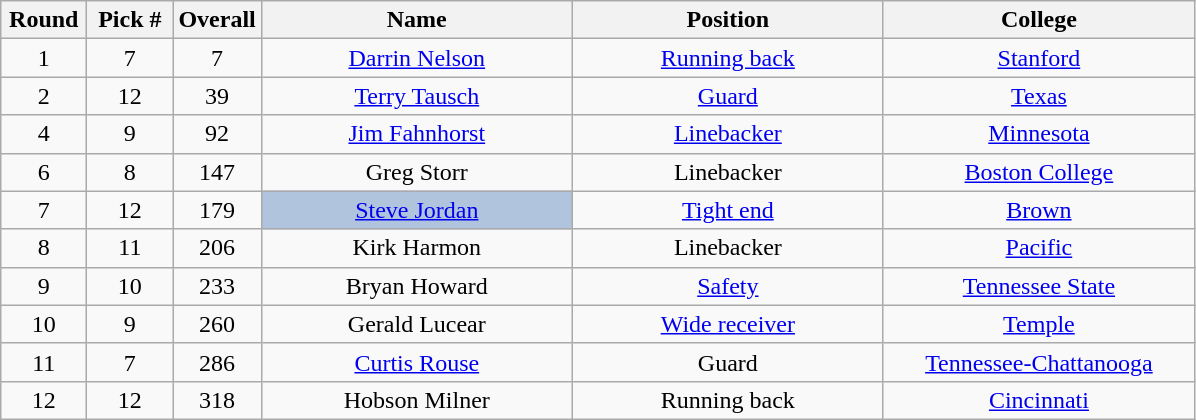<table class="wikitable sortable" style="text-align:center">
<tr>
<th width=50px>Round</th>
<th width=50px>Pick #</th>
<th width=50px>Overall</th>
<th width=200px>Name</th>
<th width=200px>Position</th>
<th width=200px>College</th>
</tr>
<tr>
<td>1</td>
<td>7</td>
<td>7</td>
<td><a href='#'>Darrin Nelson</a></td>
<td><a href='#'>Running back</a></td>
<td><a href='#'>Stanford</a></td>
</tr>
<tr>
<td>2</td>
<td>12</td>
<td>39</td>
<td><a href='#'>Terry Tausch</a></td>
<td><a href='#'>Guard</a></td>
<td><a href='#'>Texas</a></td>
</tr>
<tr>
<td>4</td>
<td>9</td>
<td>92</td>
<td><a href='#'>Jim Fahnhorst</a></td>
<td><a href='#'>Linebacker</a></td>
<td><a href='#'>Minnesota</a></td>
</tr>
<tr>
<td>6</td>
<td>8</td>
<td>147</td>
<td>Greg Storr</td>
<td>Linebacker</td>
<td><a href='#'>Boston College</a></td>
</tr>
<tr>
<td>7</td>
<td>12</td>
<td>179</td>
<td bgcolor=lightsteelblue><a href='#'>Steve Jordan</a></td>
<td><a href='#'>Tight end</a></td>
<td><a href='#'>Brown</a></td>
</tr>
<tr>
<td>8</td>
<td>11</td>
<td>206</td>
<td>Kirk Harmon</td>
<td>Linebacker</td>
<td><a href='#'>Pacific</a></td>
</tr>
<tr>
<td>9</td>
<td>10</td>
<td>233</td>
<td>Bryan Howard</td>
<td><a href='#'>Safety</a></td>
<td><a href='#'>Tennessee State</a></td>
</tr>
<tr>
<td>10</td>
<td>9</td>
<td>260</td>
<td>Gerald Lucear</td>
<td><a href='#'>Wide receiver</a></td>
<td><a href='#'>Temple</a></td>
</tr>
<tr>
<td>11</td>
<td>7</td>
<td>286</td>
<td><a href='#'>Curtis Rouse</a></td>
<td>Guard</td>
<td><a href='#'>Tennessee-Chattanooga</a></td>
</tr>
<tr>
<td>12</td>
<td>12</td>
<td>318</td>
<td>Hobson Milner</td>
<td>Running back</td>
<td><a href='#'>Cincinnati</a></td>
</tr>
</table>
